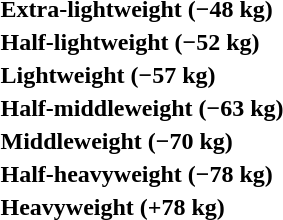<table>
<tr>
<th rowspan=2 style="text-align:left;">Extra-lightweight (−48 kg)</th>
<td rowspan=2></td>
<td rowspan=2></td>
<td></td>
</tr>
<tr>
<td></td>
</tr>
<tr>
<th rowspan=2 style="text-align:left;">Half-lightweight (−52 kg)</th>
<td rowspan=2></td>
<td rowspan=2></td>
<td></td>
</tr>
<tr>
<td></td>
</tr>
<tr>
<th rowspan=2 style="text-align:left;">Lightweight (−57 kg)</th>
<td rowspan=2></td>
<td rowspan=2></td>
<td></td>
</tr>
<tr>
<td></td>
</tr>
<tr>
<th rowspan=2 style="text-align:left;">Half-middleweight (−63 kg)</th>
<td rowspan=2></td>
<td rowspan=2></td>
<td></td>
</tr>
<tr>
<td></td>
</tr>
<tr>
<th rowspan=2 style="text-align:left;">Middleweight (−70 kg)</th>
<td rowspan=2></td>
<td rowspan=2></td>
<td></td>
</tr>
<tr>
<td></td>
</tr>
<tr>
<th rowspan=2 style="text-align:left;">Half-heavyweight (−78 kg)</th>
<td rowspan=2></td>
<td rowspan=2></td>
<td></td>
</tr>
<tr>
<td></td>
</tr>
<tr>
<th rowspan=2 style="text-align:left;">Heavyweight (+78 kg)</th>
<td rowspan=2></td>
<td rowspan=2></td>
<td></td>
</tr>
<tr>
<td></td>
</tr>
</table>
